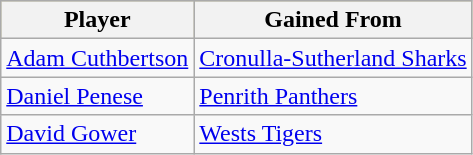<table class="wikitable">
<tr bgcolor=#bdb76b>
<th>Player</th>
<th>Gained From</th>
</tr>
<tr>
<td><a href='#'>Adam Cuthbertson</a></td>
<td><a href='#'>Cronulla-Sutherland Sharks</a></td>
</tr>
<tr>
<td><a href='#'>Daniel Penese</a></td>
<td><a href='#'>Penrith Panthers</a></td>
</tr>
<tr>
<td><a href='#'>David Gower</a></td>
<td><a href='#'>Wests Tigers</a></td>
</tr>
</table>
